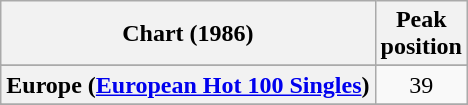<table class="wikitable sortable plainrowheaders" style="text-align:center">
<tr>
<th>Chart (1986)</th>
<th>Peak<br>position</th>
</tr>
<tr>
</tr>
<tr>
<th scope="row">Europe (<a href='#'>European Hot 100 Singles</a>)</th>
<td>39</td>
</tr>
<tr>
</tr>
<tr>
</tr>
<tr>
</tr>
<tr>
</tr>
<tr>
</tr>
</table>
